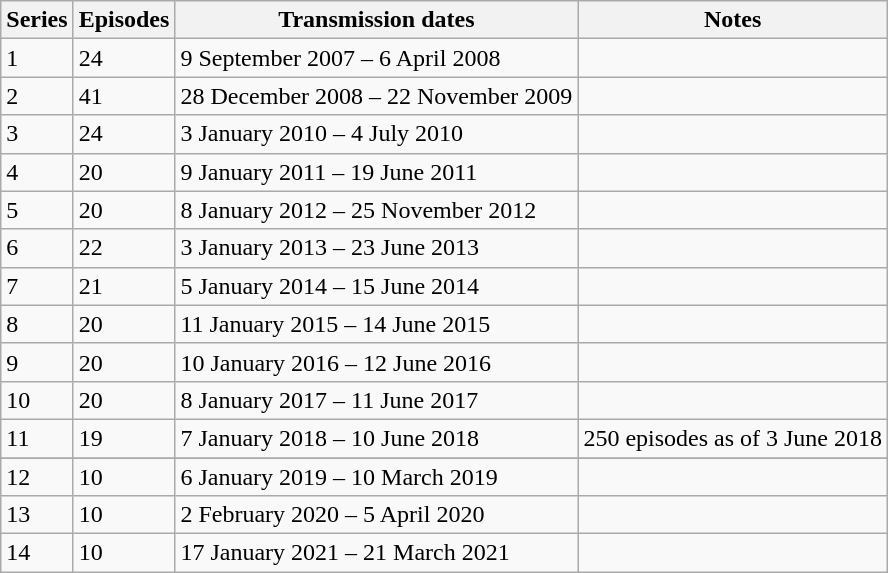<table class="wikitable">
<tr>
<th>Series</th>
<th>Episodes</th>
<th>Transmission dates</th>
<th>Notes</th>
</tr>
<tr>
<td>1</td>
<td>24</td>
<td>9 September 2007 – 6 April 2008</td>
<td></td>
</tr>
<tr>
<td>2</td>
<td>41</td>
<td>28 December 2008 – 22 November 2009</td>
<td></td>
</tr>
<tr>
<td>3</td>
<td>24</td>
<td>3 January 2010 – 4 July 2010</td>
<td></td>
</tr>
<tr>
<td>4</td>
<td>20</td>
<td>9 January 2011 – 19 June 2011</td>
<td></td>
</tr>
<tr>
<td>5</td>
<td>20</td>
<td>8 January 2012 – 25 November 2012</td>
<td></td>
</tr>
<tr>
<td>6</td>
<td>22</td>
<td>3 January 2013 – 23 June 2013</td>
<td></td>
</tr>
<tr>
<td>7</td>
<td>21</td>
<td>5 January 2014 – 15 June 2014</td>
<td></td>
</tr>
<tr>
<td>8</td>
<td>20</td>
<td>11 January 2015 – 14 June 2015</td>
<td></td>
</tr>
<tr>
<td>9</td>
<td>20</td>
<td>10 January 2016 – 12 June 2016</td>
<td></td>
</tr>
<tr>
<td>10</td>
<td>20</td>
<td>8 January 2017 – 11 June 2017</td>
<td></td>
</tr>
<tr>
<td>11</td>
<td>19</td>
<td>7 January 2018 – 10 June 2018</td>
<td>250 episodes as of 3 June 2018</td>
</tr>
<tr>
</tr>
<tr>
<td>12</td>
<td>10</td>
<td>6 January 2019 – 10 March 2019</td>
<td></td>
</tr>
<tr>
<td>13</td>
<td>10</td>
<td>2 February 2020 – 5 April 2020</td>
<td></td>
</tr>
<tr>
<td>14</td>
<td>10</td>
<td>17 January 2021 – 21 March 2021</td>
</tr>
</table>
